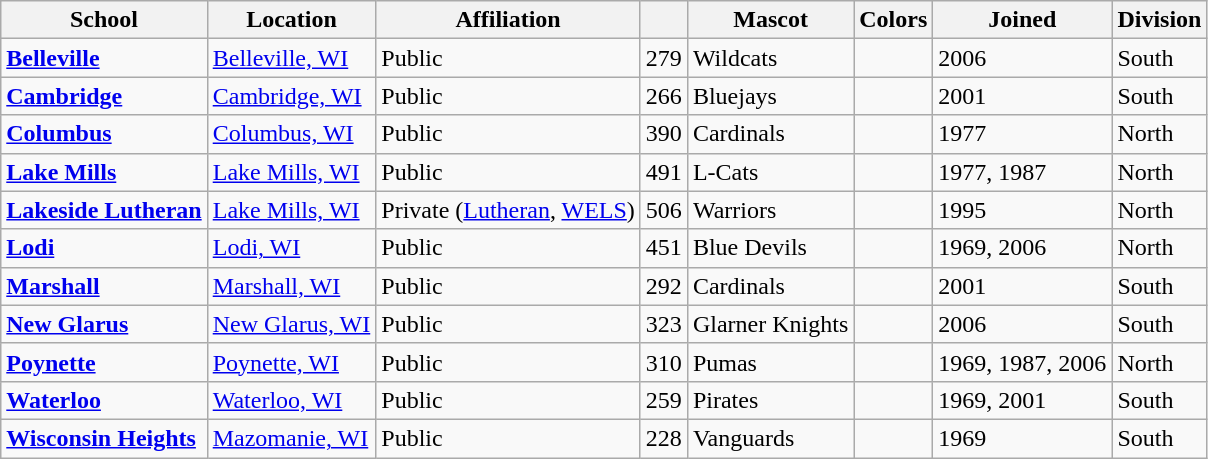<table class="wikitable sortable">
<tr>
<th>School</th>
<th>Location</th>
<th>Affiliation</th>
<th></th>
<th>Mascot</th>
<th>Colors</th>
<th>Joined</th>
<th>Division</th>
</tr>
<tr>
<td><a href='#'><strong>Belleville</strong></a></td>
<td><a href='#'>Belleville, WI</a></td>
<td>Public</td>
<td>279</td>
<td>Wildcats</td>
<td> </td>
<td>2006</td>
<td>South</td>
</tr>
<tr>
<td><a href='#'><strong>Cambridge</strong></a></td>
<td><a href='#'>Cambridge, WI</a></td>
<td>Public</td>
<td>266</td>
<td>Bluejays</td>
<td> </td>
<td>2001</td>
<td>South</td>
</tr>
<tr>
<td><a href='#'><strong>Columbus</strong></a></td>
<td><a href='#'>Columbus, WI</a></td>
<td>Public</td>
<td>390</td>
<td>Cardinals</td>
<td> </td>
<td>1977</td>
<td>North</td>
</tr>
<tr>
<td><a href='#'><strong>Lake Mills</strong></a></td>
<td><a href='#'>Lake Mills, WI</a></td>
<td>Public</td>
<td>491</td>
<td>L-Cats</td>
<td> </td>
<td>1977, 1987</td>
<td>North</td>
</tr>
<tr>
<td><a href='#'><strong>Lakeside Lutheran</strong></a></td>
<td><a href='#'>Lake Mills, WI</a></td>
<td>Private (<a href='#'>Lutheran</a>, <a href='#'>WELS</a>)</td>
<td>506</td>
<td>Warriors</td>
<td> </td>
<td>1995</td>
<td>North</td>
</tr>
<tr>
<td><a href='#'><strong>Lodi</strong></a></td>
<td><a href='#'>Lodi, WI</a></td>
<td>Public</td>
<td>451</td>
<td>Blue Devils</td>
<td> </td>
<td>1969, 2006</td>
<td>North</td>
</tr>
<tr>
<td><a href='#'><strong>Marshall</strong></a></td>
<td><a href='#'>Marshall, WI</a></td>
<td>Public</td>
<td>292</td>
<td>Cardinals</td>
<td> </td>
<td>2001</td>
<td>South</td>
</tr>
<tr>
<td><a href='#'><strong>New Glarus</strong></a></td>
<td><a href='#'>New Glarus, WI</a></td>
<td>Public</td>
<td>323</td>
<td>Glarner Knights</td>
<td> </td>
<td>2006</td>
<td>South</td>
</tr>
<tr>
<td><a href='#'><strong>Poynette</strong></a></td>
<td><a href='#'>Poynette, WI</a></td>
<td>Public</td>
<td>310</td>
<td>Pumas</td>
<td> </td>
<td>1969, 1987, 2006</td>
<td>North</td>
</tr>
<tr>
<td><a href='#'><strong>Waterloo</strong></a></td>
<td><a href='#'>Waterloo, WI</a></td>
<td>Public</td>
<td>259</td>
<td>Pirates</td>
<td> </td>
<td>1969, 2001</td>
<td>South</td>
</tr>
<tr>
<td><a href='#'><strong>Wisconsin Heights</strong></a></td>
<td><a href='#'>Mazomanie, WI</a></td>
<td>Public</td>
<td>228</td>
<td>Vanguards</td>
<td> </td>
<td>1969</td>
<td>South</td>
</tr>
</table>
